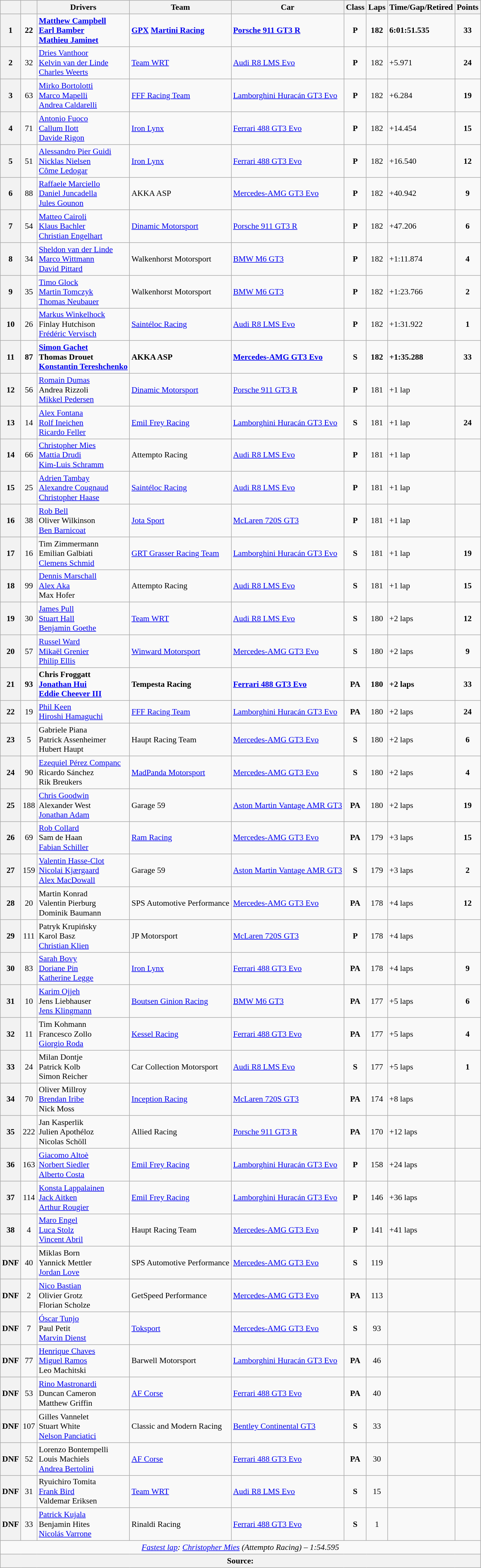<table class="wikitable" style="font-size: 90%;">
<tr>
<th></th>
<th></th>
<th>Drivers</th>
<th>Team</th>
<th>Car</th>
<th>Class</th>
<th>Laps</th>
<th>Time/Gap/Retired</th>
<th>Points</th>
</tr>
<tr>
<th>1</th>
<td align=center><strong>22</strong></td>
<td><strong> <a href='#'>Matthew Campbell</a><br> <a href='#'>Earl Bamber</a><br> <a href='#'>Mathieu Jaminet</a></strong></td>
<td><strong> <a href='#'>GPX</a> <a href='#'>Martini Racing</a></strong></td>
<td><strong><a href='#'>Porsche 911 GT3 R</a></strong></td>
<td align=center><strong><span>P</span></strong></td>
<td align=center><strong>182</strong></td>
<td><strong>6:01:51.535</strong></td>
<td align=center><strong>33</strong></td>
</tr>
<tr>
<th>2</th>
<td align=center>32</td>
<td> <a href='#'>Dries Vanthoor</a><br> <a href='#'>Kelvin van der Linde</a><br> <a href='#'>Charles Weerts</a></td>
<td> <a href='#'>Team WRT</a></td>
<td><a href='#'>Audi R8 LMS Evo</a></td>
<td align=center><strong><span>P</span></strong></td>
<td align=center>182</td>
<td>+5.971</td>
<td align=center><strong>24</strong></td>
</tr>
<tr>
<th>3</th>
<td align=center>63</td>
<td> <a href='#'>Mirko Bortolotti</a><br> <a href='#'>Marco Mapelli</a><br> <a href='#'>Andrea Caldarelli</a></td>
<td> <a href='#'>FFF Racing Team</a></td>
<td><a href='#'>Lamborghini Huracán GT3 Evo</a></td>
<td align=center><strong><span>P</span></strong></td>
<td align=center>182</td>
<td>+6.284</td>
<td align=center><strong>19</strong></td>
</tr>
<tr>
<th>4</th>
<td align=center>71</td>
<td> <a href='#'>Antonio Fuoco</a><br> <a href='#'>Callum Ilott</a><br> <a href='#'>Davide Rigon</a></td>
<td> <a href='#'>Iron Lynx</a></td>
<td><a href='#'>Ferrari 488 GT3 Evo</a></td>
<td align=center><strong><span>P</span></strong></td>
<td align=center>182</td>
<td>+14.454</td>
<td align=center><strong>15</strong></td>
</tr>
<tr>
<th>5</th>
<td align=center>51</td>
<td> <a href='#'>Alessandro Pier Guidi</a><br> <a href='#'>Nicklas Nielsen</a><br> <a href='#'>Côme Ledogar</a></td>
<td> <a href='#'>Iron Lynx</a></td>
<td><a href='#'>Ferrari 488 GT3 Evo</a></td>
<td align=center><strong><span>P</span></strong></td>
<td align=center>182</td>
<td>+16.540</td>
<td align=center><strong>12</strong></td>
</tr>
<tr>
<th>6</th>
<td align=center>88</td>
<td> <a href='#'>Raffaele Marciello</a><br> <a href='#'>Daniel Juncadella</a><br> <a href='#'>Jules Gounon</a></td>
<td> AKKA ASP</td>
<td><a href='#'>Mercedes-AMG GT3 Evo</a></td>
<td align=center><strong><span>P</span></strong></td>
<td align=center>182</td>
<td>+40.942</td>
<td align=center><strong>9</strong></td>
</tr>
<tr>
<th>7</th>
<td align=center>54</td>
<td> <a href='#'>Matteo Cairoli</a><br> <a href='#'>Klaus Bachler</a><br> <a href='#'>Christian Engelhart</a></td>
<td> <a href='#'>Dinamic Motorsport</a></td>
<td><a href='#'>Porsche 911 GT3 R</a></td>
<td align=center><strong><span>P</span></strong></td>
<td align=center>182</td>
<td>+47.206</td>
<td align=center><strong>6</strong></td>
</tr>
<tr>
<th>8</th>
<td align=center>34</td>
<td> <a href='#'>Sheldon van der Linde</a><br> <a href='#'>Marco Wittmann</a><br> <a href='#'>David Pittard</a></td>
<td> Walkenhorst Motorsport</td>
<td><a href='#'>BMW M6 GT3</a></td>
<td align=center><strong><span>P</span></strong></td>
<td align=center>182</td>
<td>+1:11.874</td>
<td align=center><strong>4</strong></td>
</tr>
<tr>
<th>9</th>
<td align=center>35</td>
<td> <a href='#'>Timo Glock</a><br> <a href='#'>Martin Tomczyk</a><br> <a href='#'>Thomas Neubauer</a></td>
<td> Walkenhorst Motorsport</td>
<td><a href='#'>BMW M6 GT3</a></td>
<td align=center><strong><span>P</span></strong></td>
<td align=center>182</td>
<td>+1:23.766</td>
<td align=center><strong>2</strong></td>
</tr>
<tr>
<th>10</th>
<td align=center>26</td>
<td> <a href='#'>Markus Winkelhock</a><br> Finlay Hutchison<br> <a href='#'>Frédéric Vervisch</a></td>
<td> <a href='#'>Saintéloc Racing</a></td>
<td><a href='#'>Audi R8 LMS Evo</a></td>
<td align=center><strong><span>P</span></strong></td>
<td align=center>182</td>
<td>+1:31.922</td>
<td align=center><strong>1</strong></td>
</tr>
<tr>
<th>11</th>
<td align=center><strong>87</strong></td>
<td><strong> <a href='#'>Simon Gachet</a><br> Thomas Drouet<br> <a href='#'>Konstantin Tereshchenko</a></strong></td>
<td><strong> AKKA ASP</strong></td>
<td><strong><a href='#'>Mercedes-AMG GT3 Evo</a></strong></td>
<td align=center><strong><span>S</span></strong></td>
<td align=center><strong>182</strong></td>
<td><strong>+1:35.288</strong></td>
<td align=center><strong>33</strong></td>
</tr>
<tr>
<th>12</th>
<td align=center>56</td>
<td> <a href='#'>Romain Dumas</a><br> Andrea Rizzoli<br> <a href='#'>Mikkel Pedersen</a></td>
<td> <a href='#'>Dinamic Motorsport</a></td>
<td><a href='#'>Porsche 911 GT3 R</a></td>
<td align=center><strong><span>P</span></strong></td>
<td align=center>181</td>
<td>+1 lap</td>
<td align=center></td>
</tr>
<tr>
<th>13</th>
<td align=center>14</td>
<td> <a href='#'>Alex Fontana</a><br> <a href='#'>Rolf Ineichen</a><br> <a href='#'>Ricardo Feller</a></td>
<td> <a href='#'>Emil Frey Racing</a></td>
<td><a href='#'>Lamborghini Huracán GT3 Evo</a></td>
<td align=center><strong><span>S</span></strong></td>
<td align=center>181</td>
<td>+1 lap</td>
<td align=center><strong>24</strong></td>
</tr>
<tr>
<th>14</th>
<td align=center>66</td>
<td> <a href='#'>Christopher Mies</a><br> <a href='#'>Mattia Drudi</a><br> <a href='#'>Kim-Luis Schramm</a></td>
<td> Attempto Racing</td>
<td><a href='#'>Audi R8 LMS Evo</a></td>
<td align=center><strong><span>P</span></strong></td>
<td align=center>181</td>
<td>+1 lap</td>
<td align=center></td>
</tr>
<tr>
<th>15</th>
<td align=center>25</td>
<td> <a href='#'>Adrien Tambay</a><br> <a href='#'>Alexandre Cougnaud</a><br> <a href='#'>Christopher Haase</a></td>
<td> <a href='#'>Saintéloc Racing</a></td>
<td><a href='#'>Audi R8 LMS Evo</a></td>
<td align=center><strong><span>P</span></strong></td>
<td align=center>181</td>
<td>+1 lap</td>
<td align=center></td>
</tr>
<tr>
<th>16</th>
<td align=center>38</td>
<td> <a href='#'>Rob Bell</a><br> Oliver Wilkinson<br> <a href='#'>Ben Barnicoat</a></td>
<td> <a href='#'>Jota Sport</a></td>
<td><a href='#'>McLaren 720S GT3</a></td>
<td align=center><strong><span>P</span></strong></td>
<td align=center>181</td>
<td>+1 lap</td>
<td align=center></td>
</tr>
<tr>
<th>17</th>
<td align=center>16</td>
<td> Tim Zimmermann<br> Emilian Galbiati<br> <a href='#'>Clemens Schmid</a></td>
<td> <a href='#'>GRT Grasser Racing Team</a></td>
<td><a href='#'>Lamborghini Huracán GT3 Evo</a></td>
<td align=center><strong><span>S</span></strong></td>
<td align=center>181</td>
<td>+1 lap</td>
<td align=center><strong>19</strong></td>
</tr>
<tr>
<th>18</th>
<td align=center>99</td>
<td> <a href='#'>Dennis Marschall</a><br> <a href='#'>Alex Aka</a><br> Max Hofer</td>
<td> Attempto Racing</td>
<td><a href='#'>Audi R8 LMS Evo</a></td>
<td align=center><strong><span>S</span></strong></td>
<td align=center>181</td>
<td>+1 lap</td>
<td align=center><strong>15</strong></td>
</tr>
<tr>
<th>19</th>
<td align=center>30</td>
<td> <a href='#'>James Pull</a><br> <a href='#'>Stuart Hall</a><br> <a href='#'>Benjamin Goethe</a></td>
<td> <a href='#'>Team WRT</a></td>
<td><a href='#'>Audi R8 LMS Evo</a></td>
<td align=center><strong><span>S</span></strong></td>
<td align=center>180</td>
<td>+2 laps</td>
<td align=center><strong>12</strong></td>
</tr>
<tr>
<th>20</th>
<td align=center>57</td>
<td> <a href='#'>Russel Ward</a><br> <a href='#'>Mikaël Grenier</a><br> <a href='#'>Philip Ellis</a></td>
<td> <a href='#'>Winward Motorsport</a></td>
<td><a href='#'>Mercedes-AMG GT3 Evo</a></td>
<td align=center><strong><span>S</span></strong></td>
<td align=center>180</td>
<td>+2 laps</td>
<td align=center><strong>9</strong></td>
</tr>
<tr>
<th>21</th>
<td align=center><strong>93</strong></td>
<td><strong> Chris Froggatt<br> <a href='#'>Jonathan Hui</a><br> <a href='#'>Eddie Cheever III</a></strong></td>
<td><strong> Tempesta Racing</strong></td>
<td><strong><a href='#'>Ferrari 488 GT3 Evo</a></strong></td>
<td align=center><strong><span>PA</span></strong></td>
<td align=center><strong>180</strong></td>
<td><strong>+2 laps</strong></td>
<td align=center><strong>33</strong></td>
</tr>
<tr>
<th>22</th>
<td align=center>19</td>
<td> <a href='#'>Phil Keen</a><br> <a href='#'>Hiroshi Hamaguchi</a></td>
<td> <a href='#'>FFF Racing Team</a></td>
<td><a href='#'>Lamborghini Huracán GT3 Evo</a></td>
<td align=center><strong><span>PA</span></strong></td>
<td align=center>180</td>
<td>+2 laps</td>
<td align=center><strong>24</strong></td>
</tr>
<tr>
<th>23</th>
<td align=center>5</td>
<td> Gabriele Piana<br> Patrick Assenheimer<br> Hubert Haupt</td>
<td> Haupt Racing Team</td>
<td><a href='#'>Mercedes-AMG GT3 Evo</a></td>
<td align=center><strong><span>S</span></strong></td>
<td align=center>180</td>
<td>+2 laps</td>
<td align=center><strong>6</strong></td>
</tr>
<tr>
<th>24</th>
<td align=center>90</td>
<td> <a href='#'>Ezequiel Pérez Companc</a><br> Ricardo Sánchez<br> Rik Breukers</td>
<td> <a href='#'>MadPanda Motorsport</a></td>
<td><a href='#'>Mercedes-AMG GT3 Evo</a></td>
<td align=center><strong><span>S</span></strong></td>
<td align=center>180</td>
<td>+2 laps</td>
<td align=center><strong>4</strong></td>
</tr>
<tr>
<th>25</th>
<td align=center>188</td>
<td> <a href='#'>Chris Goodwin</a><br> Alexander West<br> <a href='#'>Jonathan Adam</a></td>
<td> Garage 59</td>
<td><a href='#'>Aston Martin Vantage AMR GT3</a></td>
<td align=center><strong><span>PA</span></strong></td>
<td align=center>180</td>
<td>+2 laps</td>
<td align=center><strong>19</strong></td>
</tr>
<tr>
<th>26</th>
<td align=center>69</td>
<td> <a href='#'>Rob Collard</a><br> Sam de Haan<br> <a href='#'>Fabian Schiller</a></td>
<td> <a href='#'>Ram Racing</a></td>
<td><a href='#'>Mercedes-AMG GT3 Evo</a></td>
<td align=center><strong><span>PA</span></strong></td>
<td align=center>179</td>
<td>+3 laps</td>
<td align=center><strong>15</strong></td>
</tr>
<tr>
<th>27</th>
<td align=center>159</td>
<td> <a href='#'>Valentin Hasse-Clot</a><br> <a href='#'>Nicolai Kjærgaard</a><br> <a href='#'>Alex MacDowall</a></td>
<td> Garage 59</td>
<td><a href='#'>Aston Martin Vantage AMR GT3</a></td>
<td align=center><strong><span>S</span></strong></td>
<td align=center>179</td>
<td>+3 laps</td>
<td align=center><strong>2</strong></td>
</tr>
<tr>
<th>28</th>
<td align=center>20</td>
<td> Martin Konrad<br> Valentin Pierburg<br> Dominik Baumann</td>
<td> SPS Automotive Performance</td>
<td><a href='#'>Mercedes-AMG GT3 Evo</a></td>
<td align=center><strong><span>PA</span></strong></td>
<td align=center>178</td>
<td>+4 laps</td>
<td align=center><strong>12</strong></td>
</tr>
<tr>
<th>29</th>
<td align=center>111</td>
<td> Patryk Krupińsky<br> Karol Basz<br> <a href='#'>Christian Klien</a></td>
<td> JP Motorsport</td>
<td><a href='#'>McLaren 720S GT3</a></td>
<td align=center><strong><span>P</span></strong></td>
<td align=center>178</td>
<td>+4 laps</td>
<td align=center></td>
</tr>
<tr>
<th>30</th>
<td align=center>83</td>
<td> <a href='#'>Sarah Bovy</a><br> <a href='#'>Doriane Pin</a><br> <a href='#'>Katherine Legge</a></td>
<td> <a href='#'>Iron Lynx</a></td>
<td><a href='#'>Ferrari 488 GT3 Evo</a></td>
<td align=center><strong><span>PA</span></strong></td>
<td align=center>178</td>
<td>+4 laps</td>
<td align=center><strong>9</strong></td>
</tr>
<tr>
<th>31</th>
<td align=center>10</td>
<td> <a href='#'>Karim Ojjeh</a><br> Jens Liebhauser<br> <a href='#'>Jens Klingmann</a></td>
<td> <a href='#'>Boutsen Ginion Racing</a></td>
<td><a href='#'>BMW M6 GT3</a></td>
<td align=center><strong><span>PA</span></strong></td>
<td align=center>177</td>
<td>+5 laps</td>
<td align=center><strong>6</strong></td>
</tr>
<tr>
<th>32</th>
<td align=center>11</td>
<td> Tim Kohmann<br> Francesco Zollo<br> <a href='#'>Giorgio Roda</a></td>
<td> <a href='#'>Kessel Racing</a></td>
<td><a href='#'>Ferrari 488 GT3 Evo</a></td>
<td align=center><strong><span>PA</span></strong></td>
<td align=center>177</td>
<td>+5 laps</td>
<td align=center><strong>4</strong></td>
</tr>
<tr>
<th>33</th>
<td align=center>24</td>
<td> Milan Dontje<br> Patrick Kolb<br> Simon Reicher</td>
<td> Car Collection Motorsport</td>
<td><a href='#'>Audi R8 LMS Evo</a></td>
<td align=center><strong><span>S</span></strong></td>
<td align=center>177</td>
<td>+5 laps</td>
<td align=center><strong>1</strong></td>
</tr>
<tr>
<th>34</th>
<td align=center>70</td>
<td> Oliver Millroy<br> <a href='#'>Brendan Iribe</a><br> Nick Moss</td>
<td> <a href='#'>Inception Racing</a></td>
<td><a href='#'>McLaren 720S GT3</a></td>
<td align=center><strong><span>PA</span></strong></td>
<td align=center>174</td>
<td>+8 laps</td>
<td align=center></td>
</tr>
<tr>
<th>35</th>
<td align=center>222</td>
<td> Jan Kasperlik<br> Julien Apothéloz<br> Nicolas Schöll</td>
<td> Allied Racing</td>
<td><a href='#'>Porsche 911 GT3 R</a></td>
<td align=center><strong><span>PA</span></strong></td>
<td align=center>170</td>
<td>+12 laps</td>
<td align=center></td>
</tr>
<tr>
<th>36</th>
<td align=center>163</td>
<td> <a href='#'>Giacomo Altoè</a><br> <a href='#'>Norbert Siedler</a><br> <a href='#'>Alberto Costa</a></td>
<td> <a href='#'>Emil Frey Racing</a></td>
<td><a href='#'>Lamborghini Huracán GT3 Evo</a></td>
<td align=center><strong><span>P</span></strong></td>
<td align=center>158</td>
<td>+24 laps</td>
<td align=center></td>
</tr>
<tr>
<th>37</th>
<td align=center>114</td>
<td> <a href='#'>Konsta Lappalainen</a><br> <a href='#'>Jack Aitken</a><br> <a href='#'>Arthur Rougier</a></td>
<td> <a href='#'>Emil Frey Racing</a></td>
<td><a href='#'>Lamborghini Huracán GT3 Evo</a></td>
<td align=center><strong><span>P</span></strong></td>
<td align=center>146</td>
<td>+36 laps</td>
<td align=center></td>
</tr>
<tr>
<th>38</th>
<td align=center>4</td>
<td> <a href='#'>Maro Engel</a><br> <a href='#'>Luca Stolz</a><br> <a href='#'>Vincent Abril</a></td>
<td> Haupt Racing Team</td>
<td><a href='#'>Mercedes-AMG GT3 Evo</a></td>
<td align=center><strong><span>P</span></strong></td>
<td align=center>141</td>
<td>+41 laps</td>
<td align=center></td>
</tr>
<tr>
<th>DNF</th>
<td align=center>40</td>
<td> Miklas Born<br> Yannick Mettler<br> <a href='#'>Jordan Love</a></td>
<td> SPS Automotive Performance</td>
<td><a href='#'>Mercedes-AMG GT3 Evo</a></td>
<td align=center><strong><span>S</span></strong></td>
<td align=center>119</td>
<td></td>
<td align=center></td>
</tr>
<tr>
<th>DNF</th>
<td align=center>2</td>
<td> <a href='#'>Nico Bastian</a><br> Olivier Grotz<br> Florian Scholze</td>
<td> GetSpeed Performance</td>
<td><a href='#'>Mercedes-AMG GT3 Evo</a></td>
<td align=center><strong><span>PA</span></strong></td>
<td align=center>113</td>
<td></td>
<td align=center></td>
</tr>
<tr>
<th>DNF</th>
<td align=center>7</td>
<td> <a href='#'>Óscar Tunjo</a><br> Paul Petit<br> <a href='#'>Marvin Dienst</a></td>
<td> <a href='#'>Toksport</a></td>
<td><a href='#'>Mercedes-AMG GT3 Evo</a></td>
<td align=center><strong><span>S</span></strong></td>
<td align=center>93</td>
<td></td>
<td align=center></td>
</tr>
<tr>
<th>DNF</th>
<td align=center>77</td>
<td> <a href='#'>Henrique Chaves</a><br> <a href='#'>Miguel Ramos</a><br> Leo Machitski</td>
<td> Barwell Motorsport</td>
<td><a href='#'>Lamborghini Huracán GT3 Evo</a></td>
<td align=center><strong><span>PA</span></strong></td>
<td align=center>46</td>
<td></td>
<td align=center></td>
</tr>
<tr>
<th>DNF</th>
<td align=center>53</td>
<td> <a href='#'>Rino Mastronardi</a><br> Duncan Cameron<br> Matthew Griffin</td>
<td> <a href='#'>AF Corse</a></td>
<td><a href='#'>Ferrari 488 GT3 Evo</a></td>
<td align=center><strong><span>PA</span></strong></td>
<td align=center>40</td>
<td></td>
<td align=center></td>
</tr>
<tr>
<th>DNF</th>
<td align=center>107</td>
<td> Gilles Vannelet<br> Stuart White<br> <a href='#'>Nelson Panciatici</a></td>
<td> Classic and Modern Racing</td>
<td><a href='#'>Bentley Continental GT3</a></td>
<td align=center><strong><span>S</span></strong></td>
<td align=center>33</td>
<td></td>
<td align=center></td>
</tr>
<tr>
<th>DNF</th>
<td align=center>52</td>
<td> Lorenzo Bontempelli<br> Louis Machiels<br> <a href='#'>Andrea Bertolini</a></td>
<td> <a href='#'>AF Corse</a></td>
<td><a href='#'>Ferrari 488 GT3 Evo</a></td>
<td align=center><strong><span>PA</span></strong></td>
<td align=center>30</td>
<td></td>
<td align=center></td>
</tr>
<tr>
<th>DNF</th>
<td align=center>31</td>
<td> Ryuichiro Tomita<br> <a href='#'>Frank Bird</a><br> Valdemar Eriksen</td>
<td> <a href='#'>Team WRT</a></td>
<td><a href='#'>Audi R8 LMS Evo</a></td>
<td align=center><strong><span>S</span></strong></td>
<td align=center>15</td>
<td></td>
<td align=center></td>
</tr>
<tr>
<th>DNF</th>
<td align=center>33</td>
<td> <a href='#'>Patrick Kujala</a><br> Benjamin Hites<br> <a href='#'>Nicolás Varrone</a></td>
<td> Rinaldi Racing</td>
<td><a href='#'>Ferrari 488 GT3 Evo</a></td>
<td align=center><strong><span>S</span></strong></td>
<td align=center>1</td>
<td></td>
<td align=center></td>
</tr>
<tr>
<td colspan=9 align=center><em><a href='#'>Fastest lap</a>:  <a href='#'>Christopher Mies</a> (Attempto Racing) –  1:54.595</em></td>
</tr>
<tr>
<th colspan=9>Source:</th>
</tr>
</table>
